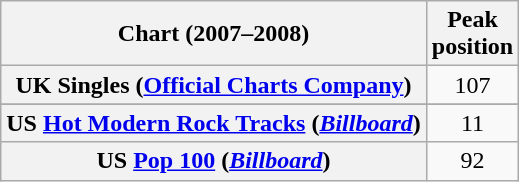<table class="wikitable sortable plainrowheaders" style="text-align:center;">
<tr>
<th scope="col">Chart (2007–2008)</th>
<th scope="col">Peak<br>position</th>
</tr>
<tr>
<th scope="row">UK Singles (<a href='#'>Official Charts Company</a>)</th>
<td>107</td>
</tr>
<tr>
</tr>
<tr>
<th scope="row">US <a href='#'>Hot Modern Rock Tracks</a> (<em><a href='#'>Billboard</a></em>)</th>
<td>11</td>
</tr>
<tr>
<th scope="row">US <a href='#'>Pop 100</a> (<em><a href='#'>Billboard</a></em>)</th>
<td>92</td>
</tr>
</table>
